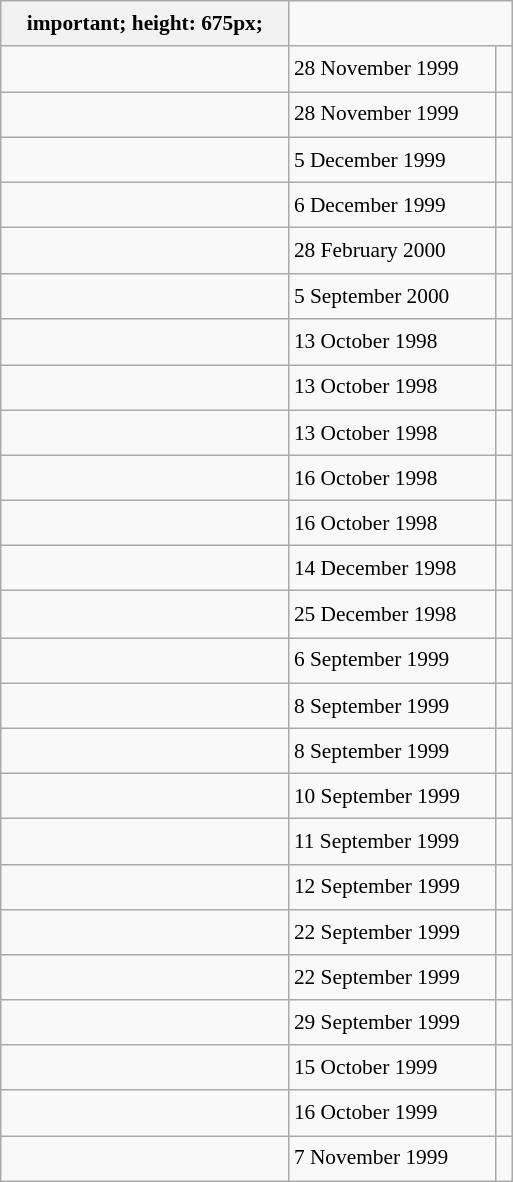<table class="wikitable" style="font-size: 89%; float: left; width: 24em; margin-right: 1em; line-height: 1.65em">
<tr>
<th>important; height: 675px;</th>
</tr>
<tr>
<td></td>
<td>28 November 1999</td>
<td><small></small></td>
</tr>
<tr>
<td></td>
<td>28 November 1999</td>
<td><small></small></td>
</tr>
<tr>
<td></td>
<td>5 December 1999</td>
<td><small></small></td>
</tr>
<tr>
<td></td>
<td>6 December 1999</td>
<td><small></small></td>
</tr>
<tr>
<td></td>
<td>28 February 2000</td>
<td><small></small> </td>
</tr>
<tr>
<td></td>
<td>5 September 2000</td>
<td><small></small></td>
</tr>
<tr>
<td></td>
<td>13 October 1998</td>
<td><small></small></td>
</tr>
<tr>
<td></td>
<td>13 October 1998</td>
<td><small></small></td>
</tr>
<tr>
<td></td>
<td>13 October 1998</td>
<td><small></small></td>
</tr>
<tr>
<td></td>
<td>16 October 1998</td>
<td><small></small></td>
</tr>
<tr>
<td></td>
<td>16 October 1998</td>
<td><small></small></td>
</tr>
<tr>
<td></td>
<td>14 December 1998</td>
<td><small></small></td>
</tr>
<tr>
<td></td>
<td>25 December 1998</td>
<td><small></small> </td>
</tr>
<tr>
<td></td>
<td>6 September 1999</td>
<td><small></small></td>
</tr>
<tr>
<td></td>
<td>8 September 1999</td>
<td><small></small></td>
</tr>
<tr>
<td></td>
<td>8 September 1999</td>
<td><small></small></td>
</tr>
<tr>
<td></td>
<td>10 September 1999</td>
<td><small></small></td>
</tr>
<tr>
<td></td>
<td>11 September 1999</td>
<td><small></small></td>
</tr>
<tr>
<td></td>
<td>12 September 1999</td>
<td><small></small></td>
</tr>
<tr>
<td></td>
<td>22 September 1999</td>
<td><small></small></td>
</tr>
<tr>
<td></td>
<td>22 September 1999</td>
<td><small></small></td>
</tr>
<tr>
<td></td>
<td>29 September 1999</td>
<td><small></small></td>
</tr>
<tr>
<td></td>
<td>15 October 1999</td>
<td><small></small></td>
</tr>
<tr>
<td></td>
<td>16 October 1999</td>
<td><small></small></td>
</tr>
<tr>
<td></td>
<td>7 November 1999</td>
<td><small></small></td>
</tr>
</table>
